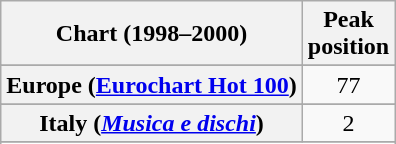<table class="wikitable sortable plainrowheaders" style="text-align:center">
<tr>
<th scope="col">Chart (1998–2000)</th>
<th scope="col">Peak<br>position</th>
</tr>
<tr>
</tr>
<tr>
<th scope="row">Europe (<a href='#'>Eurochart Hot 100</a>)</th>
<td>77</td>
</tr>
<tr>
</tr>
<tr>
</tr>
<tr>
<th scope="row">Italy (<em><a href='#'>Musica e dischi</a></em>)</th>
<td>2</td>
</tr>
<tr>
</tr>
<tr>
</tr>
<tr>
</tr>
<tr>
</tr>
<tr>
</tr>
</table>
